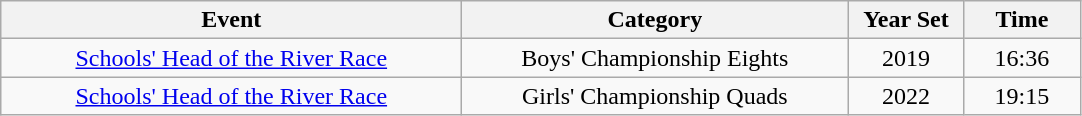<table class="wikitable" style="text-align:center">
<tr>
<th width=300>Event</th>
<th width=250>Category</th>
<th width=70>Year Set</th>
<th width=70>Time</th>
</tr>
<tr>
<td><a href='#'>Schools' Head of the River Race</a></td>
<td>Boys' Championship Eights</td>
<td>2019</td>
<td>16:36</td>
</tr>
<tr>
<td><a href='#'>Schools' Head of the River Race</a></td>
<td>Girls' Championship Quads</td>
<td>2022</td>
<td>19:15</td>
</tr>
</table>
